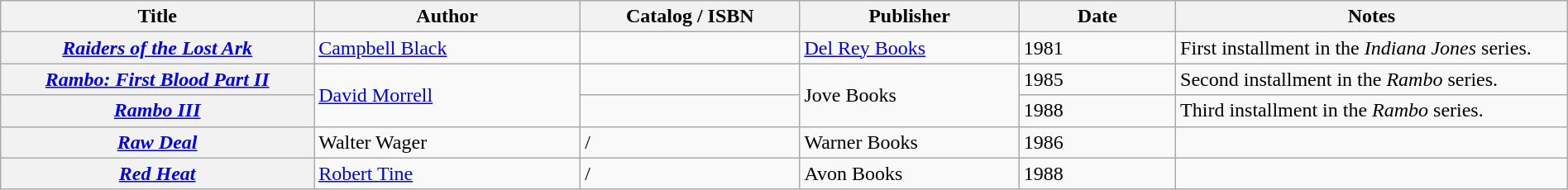<table class="wikitable sortable" style="width:100%;">
<tr>
<th width=20%>Title</th>
<th width=17%>Author</th>
<th width=14%>Catalog / ISBN</th>
<th width=14%>Publisher</th>
<th width=10%>Date</th>
<th width=25%>Notes</th>
</tr>
<tr>
<th><em><a href='#'>Raiders of the Lost Ark</a></em></th>
<td><a href='#'>Campbell Black</a></td>
<td></td>
<td><a href='#'>Del Rey Books</a></td>
<td>1981</td>
<td>First installment in the <em>Indiana Jones</em> series.</td>
</tr>
<tr>
<th><em><a href='#'>Rambo: First Blood Part II</a></em></th>
<td rowspan="2"><a href='#'>David Morrell</a></td>
<td></td>
<td rowspan="2">Jove Books</td>
<td>1985</td>
<td>Second installment in the <em>Rambo</em> series.</td>
</tr>
<tr>
<th><em><a href='#'>Rambo III</a></em></th>
<td></td>
<td>1988</td>
<td>Third installment in the <em>Rambo</em> series.</td>
</tr>
<tr>
<th><em><a href='#'>Raw Deal</a></em></th>
<td>Walter Wager</td>
<td> / </td>
<td>Warner Books</td>
<td>1986</td>
<td></td>
</tr>
<tr>
<th><em><a href='#'>Red Heat</a></em></th>
<td><a href='#'>Robert Tine</a></td>
<td> / </td>
<td>Avon Books</td>
<td>1988</td>
<td></td>
</tr>
</table>
